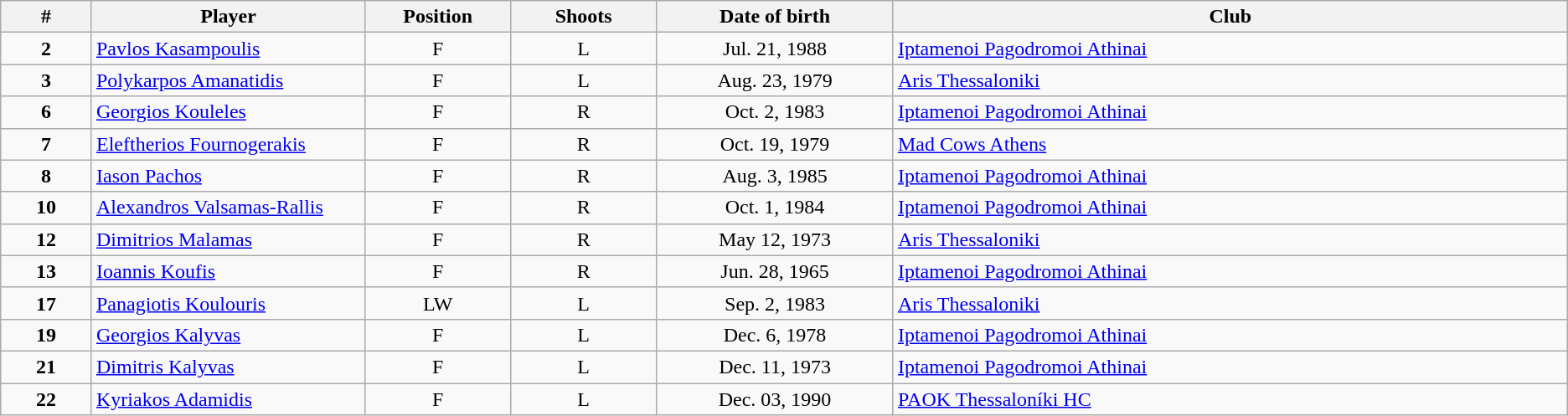<table class="wikitable" style="text-align:center">
<tr>
<th width=5%>#</th>
<th width=15%>Player</th>
<th width=8%>Position</th>
<th width=8%>Shoots</th>
<th width=13%>Date of birth</th>
<th width=37%>Club</th>
</tr>
<tr>
<td><strong>2</strong></td>
<td align=left><a href='#'>Pavlos Kasampoulis</a></td>
<td>F</td>
<td>L</td>
<td>Jul. 21, 1988</td>
<td align=left><a href='#'>Iptamenoi Pagodromoi Athinai</a></td>
</tr>
<tr>
<td><strong>3</strong></td>
<td align=left><a href='#'>Polykarpos Amanatidis</a></td>
<td>F</td>
<td>L</td>
<td>Aug. 23, 1979</td>
<td align=left><a href='#'>Aris Thessaloniki</a></td>
</tr>
<tr>
<td><strong>6</strong></td>
<td align=left><a href='#'>Georgios Kouleles</a></td>
<td>F</td>
<td>R</td>
<td>Oct. 2, 1983</td>
<td align=left><a href='#'>Iptamenoi Pagodromoi Athinai</a></td>
</tr>
<tr>
<td><strong>7</strong></td>
<td align=left><a href='#'>Eleftherios Fournogerakis</a></td>
<td>F</td>
<td>R</td>
<td>Oct. 19, 1979</td>
<td align=left><a href='#'>Mad Cows Athens</a></td>
</tr>
<tr>
<td><strong>8</strong></td>
<td align=left><a href='#'>Iason Pachos</a></td>
<td>F</td>
<td>R</td>
<td>Aug. 3, 1985</td>
<td align=left><a href='#'>Iptamenoi Pagodromoi Athinai</a></td>
</tr>
<tr>
<td><strong>10</strong></td>
<td align=left><a href='#'>Alexandros Valsamas-Rallis</a></td>
<td>F</td>
<td>R</td>
<td>Oct. 1, 1984</td>
<td align=left><a href='#'>Iptamenoi Pagodromoi Athinai</a></td>
</tr>
<tr>
<td><strong>12</strong></td>
<td align=left><a href='#'>Dimitrios Malamas</a></td>
<td>F</td>
<td>R</td>
<td>May 12, 1973</td>
<td align=left><a href='#'>Aris Thessaloniki</a></td>
</tr>
<tr>
<td><strong>13</strong></td>
<td align=left><a href='#'>Ioannis Koufis</a></td>
<td>F</td>
<td>R</td>
<td>Jun. 28, 1965</td>
<td align=left><a href='#'>Iptamenoi Pagodromoi Athinai</a></td>
</tr>
<tr>
<td><strong>17</strong></td>
<td align=left><a href='#'>Panagiotis Koulouris</a></td>
<td>LW</td>
<td>L</td>
<td>Sep. 2, 1983</td>
<td align=left><a href='#'>Aris Thessaloniki</a></td>
</tr>
<tr>
<td><strong>19</strong></td>
<td align=left><a href='#'>Georgios Kalyvas</a></td>
<td>F</td>
<td>L</td>
<td>Dec. 6, 1978</td>
<td align=left><a href='#'>Iptamenoi Pagodromoi Athinai</a></td>
</tr>
<tr>
<td><strong>21</strong></td>
<td align=left><a href='#'>Dimitris Kalyvas</a></td>
<td>F</td>
<td>L</td>
<td>Dec. 11, 1973</td>
<td align=left><a href='#'>Iptamenoi Pagodromoi Athinai</a></td>
</tr>
<tr>
<td><strong>22</strong></td>
<td align=left><a href='#'>Kyriakos Adamidis</a></td>
<td>F</td>
<td>L</td>
<td>Dec. 03, 1990</td>
<td align=left><a href='#'>PAOK Thessaloníki HC</a></td>
</tr>
</table>
